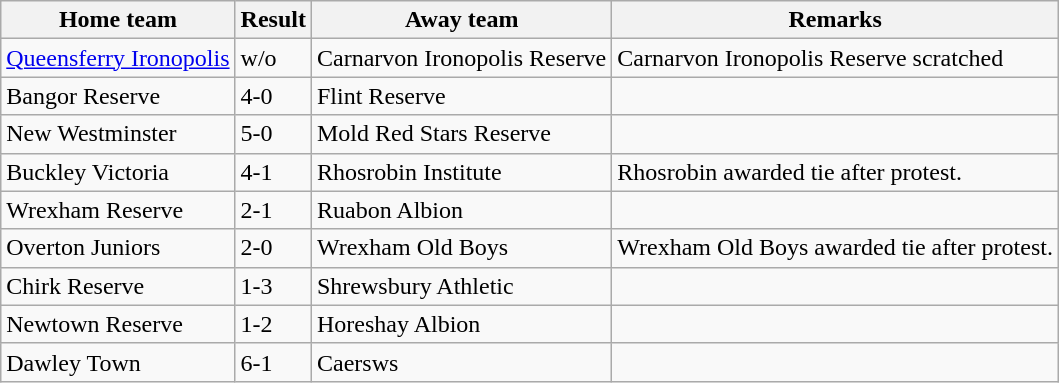<table class="wikitable">
<tr>
<th>Home team</th>
<th>Result</th>
<th>Away team</th>
<th>Remarks</th>
</tr>
<tr>
<td><a href='#'>Queensferry Ironopolis</a></td>
<td>w/o</td>
<td>Carnarvon Ironopolis Reserve</td>
<td>Carnarvon Ironopolis Reserve scratched</td>
</tr>
<tr>
<td>Bangor Reserve</td>
<td>4-0</td>
<td>Flint Reserve</td>
<td></td>
</tr>
<tr>
<td>New Westminster</td>
<td>5-0</td>
<td>Mold Red Stars Reserve</td>
<td></td>
</tr>
<tr>
<td>Buckley Victoria</td>
<td>4-1</td>
<td>Rhosrobin Institute</td>
<td>Rhosrobin awarded tie after protest.</td>
</tr>
<tr>
<td>Wrexham Reserve</td>
<td>2-1</td>
<td>Ruabon Albion</td>
<td></td>
</tr>
<tr>
<td>Overton Juniors</td>
<td>2-0</td>
<td>Wrexham Old Boys</td>
<td>Wrexham Old Boys awarded tie after protest.</td>
</tr>
<tr>
<td>Chirk Reserve</td>
<td>1-3</td>
<td> Shrewsbury Athletic</td>
<td></td>
</tr>
<tr>
<td>Newtown Reserve</td>
<td>1-2</td>
<td> Horeshay Albion</td>
<td></td>
</tr>
<tr>
<td> Dawley Town</td>
<td>6-1</td>
<td>Caersws</td>
<td></td>
</tr>
</table>
